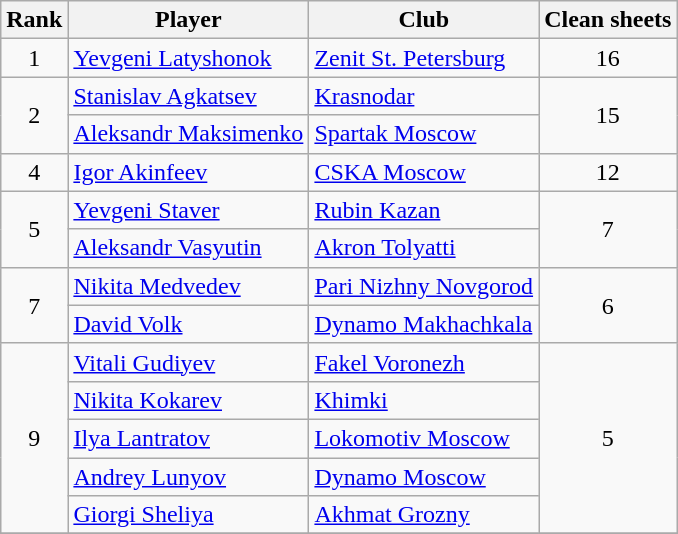<table class="wikitable" style="text-align: center;">
<tr>
<th>Rank</th>
<th>Player</th>
<th>Club</th>
<th>Clean sheets</th>
</tr>
<tr>
<td>1</td>
<td style="text-align: left;"> <a href='#'>Yevgeni Latyshonok</a></td>
<td style="text-align: left;"><a href='#'>Zenit St. Petersburg</a></td>
<td>16</td>
</tr>
<tr>
<td rowspan="2">2</td>
<td style="text-align: left;"> <a href='#'>Stanislav Agkatsev</a></td>
<td style="text-align: left;"><a href='#'>Krasnodar</a></td>
<td rowspan="2">15</td>
</tr>
<tr>
<td style="text-align: left;"> <a href='#'>Aleksandr Maksimenko</a></td>
<td style="text-align: left;"><a href='#'>Spartak Moscow</a></td>
</tr>
<tr>
<td>4</td>
<td style="text-align: left;"> <a href='#'>Igor Akinfeev</a></td>
<td style="text-align: left;"><a href='#'>CSKA Moscow</a></td>
<td>12</td>
</tr>
<tr>
<td rowspan="2">5</td>
<td style="text-align: left;"> <a href='#'>Yevgeni Staver</a></td>
<td style="text-align: left;"><a href='#'>Rubin Kazan</a></td>
<td rowspan="2">7</td>
</tr>
<tr>
<td style="text-align: left;"> <a href='#'>Aleksandr Vasyutin</a></td>
<td style="text-align: left;"><a href='#'>Akron Tolyatti</a></td>
</tr>
<tr>
<td rowspan="2">7</td>
<td style="text-align: left;"> <a href='#'>Nikita Medvedev</a></td>
<td style="text-align: left;"><a href='#'>Pari Nizhny Novgorod</a></td>
<td rowspan="2">6</td>
</tr>
<tr>
<td style="text-align: left;"> <a href='#'>David Volk</a></td>
<td style="text-align: left;"><a href='#'>Dynamo Makhachkala</a></td>
</tr>
<tr>
<td rowspan="5">9</td>
<td style="text-align: left;"> <a href='#'>Vitali Gudiyev</a></td>
<td style="text-align: left;"><a href='#'>Fakel Voronezh</a></td>
<td rowspan="5">5</td>
</tr>
<tr>
<td style="text-align: left;"> <a href='#'>Nikita Kokarev</a></td>
<td style="text-align: left;"><a href='#'>Khimki</a></td>
</tr>
<tr>
<td style="text-align: left;"> <a href='#'>Ilya Lantratov</a></td>
<td style="text-align: left;"><a href='#'>Lokomotiv Moscow</a></td>
</tr>
<tr>
<td style="text-align: left;"> <a href='#'>Andrey Lunyov</a></td>
<td style="text-align: left;"><a href='#'>Dynamo Moscow</a></td>
</tr>
<tr>
<td style="text-align: left;"> <a href='#'>Giorgi Sheliya</a></td>
<td style="text-align: left;"><a href='#'>Akhmat Grozny</a></td>
</tr>
<tr>
</tr>
</table>
